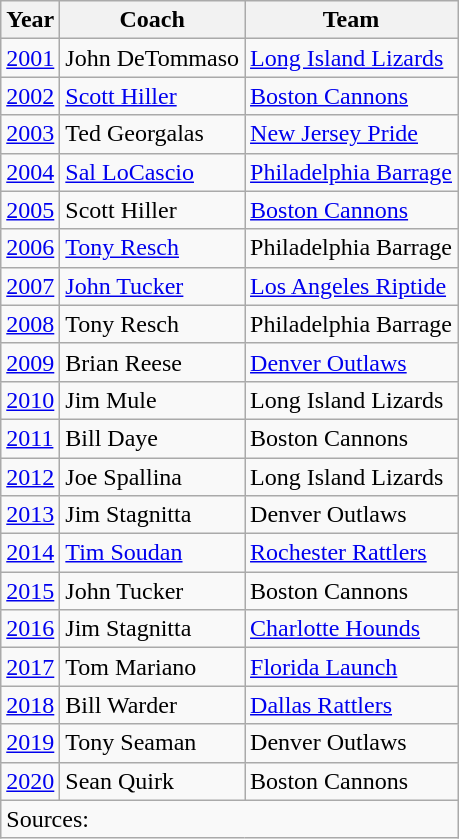<table class="wikitable">
<tr>
<th>Year</th>
<th>Coach</th>
<th>Team</th>
</tr>
<tr>
<td><a href='#'>2001</a></td>
<td>John DeTommaso</td>
<td><a href='#'>Long Island Lizards</a></td>
</tr>
<tr>
<td><a href='#'>2002</a></td>
<td><a href='#'>Scott Hiller</a></td>
<td><a href='#'>Boston Cannons</a></td>
</tr>
<tr>
<td><a href='#'>2003</a></td>
<td>Ted Georgalas</td>
<td><a href='#'>New Jersey Pride</a></td>
</tr>
<tr>
<td><a href='#'>2004</a></td>
<td><a href='#'>Sal LoCascio</a></td>
<td><a href='#'>Philadelphia Barrage</a></td>
</tr>
<tr>
<td><a href='#'>2005</a></td>
<td>Scott Hiller</td>
<td><a href='#'>Boston Cannons</a></td>
</tr>
<tr>
<td><a href='#'>2006</a></td>
<td><a href='#'>Tony Resch</a></td>
<td>Philadelphia Barrage</td>
</tr>
<tr>
<td><a href='#'>2007</a></td>
<td><a href='#'>John Tucker</a></td>
<td><a href='#'>Los Angeles Riptide</a></td>
</tr>
<tr>
<td><a href='#'>2008</a></td>
<td>Tony Resch</td>
<td>Philadelphia Barrage</td>
</tr>
<tr>
<td><a href='#'>2009</a></td>
<td>Brian Reese</td>
<td><a href='#'>Denver Outlaws</a></td>
</tr>
<tr>
<td><a href='#'>2010</a></td>
<td>Jim Mule</td>
<td>Long Island Lizards</td>
</tr>
<tr>
<td><a href='#'>2011</a></td>
<td>Bill Daye</td>
<td>Boston Cannons</td>
</tr>
<tr>
<td><a href='#'>2012</a></td>
<td>Joe Spallina</td>
<td>Long Island Lizards</td>
</tr>
<tr>
<td><a href='#'>2013</a></td>
<td>Jim Stagnitta</td>
<td>Denver Outlaws</td>
</tr>
<tr>
<td><a href='#'>2014</a></td>
<td><a href='#'>Tim Soudan</a></td>
<td><a href='#'>Rochester Rattlers</a></td>
</tr>
<tr>
<td><a href='#'>2015</a></td>
<td>John Tucker</td>
<td>Boston Cannons</td>
</tr>
<tr>
<td><a href='#'>2016</a></td>
<td>Jim Stagnitta</td>
<td><a href='#'>Charlotte Hounds</a></td>
</tr>
<tr>
<td><a href='#'>2017</a></td>
<td>Tom Mariano</td>
<td><a href='#'>Florida Launch</a></td>
</tr>
<tr>
<td><a href='#'>2018</a></td>
<td>Bill Warder</td>
<td><a href='#'>Dallas Rattlers</a></td>
</tr>
<tr>
<td><a href='#'>2019</a></td>
<td>Tony Seaman</td>
<td>Denver Outlaws</td>
</tr>
<tr>
<td><a href='#'>2020</a></td>
<td>Sean Quirk</td>
<td>Boston Cannons</td>
</tr>
<tr>
<td colspan=3>Sources:</td>
</tr>
</table>
